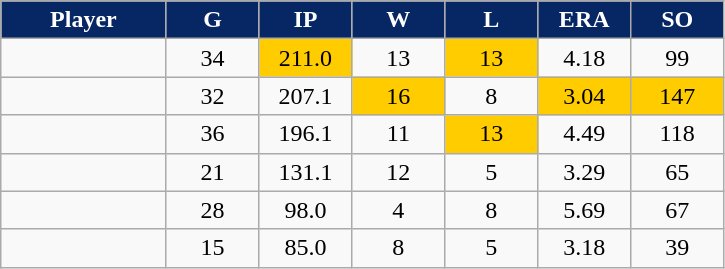<table class="wikitable sortable">
<tr>
<th style="background:#072764;color:white;" width="16%">Player</th>
<th style="background:#072764;color:white;" width="9%">G</th>
<th style="background:#072764;color:white;" width="9%">IP</th>
<th style="background:#072764;color:white;" width="9%">W</th>
<th style="background:#072764;color:white;" width="9%">L</th>
<th style="background:#072764;color:white;" width="9%">ERA</th>
<th style="background:#072764;color:white;" width="9%">SO</th>
</tr>
<tr align="center">
<td></td>
<td>34</td>
<td bgcolor="#FFCC00">211.0</td>
<td>13</td>
<td bgcolor="#FFCC00">13</td>
<td>4.18</td>
<td>99</td>
</tr>
<tr align="center">
<td></td>
<td>32</td>
<td>207.1</td>
<td bgcolor="#FFCC00">16</td>
<td>8</td>
<td bgcolor="#FFCC00">3.04</td>
<td bgcolor="#FFCC00">147</td>
</tr>
<tr align="center">
<td></td>
<td>36</td>
<td>196.1</td>
<td>11</td>
<td bgcolor="#FFCC00">13</td>
<td>4.49</td>
<td>118</td>
</tr>
<tr align="center">
<td></td>
<td>21</td>
<td>131.1</td>
<td>12</td>
<td>5</td>
<td>3.29</td>
<td>65</td>
</tr>
<tr align="center">
<td></td>
<td>28</td>
<td>98.0</td>
<td>4</td>
<td>8</td>
<td>5.69</td>
<td>67</td>
</tr>
<tr align="center">
<td></td>
<td>15</td>
<td>85.0</td>
<td>8</td>
<td>5</td>
<td>3.18</td>
<td>39</td>
</tr>
</table>
